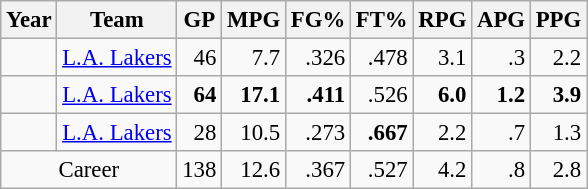<table class="wikitable sortable" style="font-size:95%; text-align:right;">
<tr>
<th>Year</th>
<th>Team</th>
<th>GP</th>
<th>MPG</th>
<th>FG%</th>
<th>FT%</th>
<th>RPG</th>
<th>APG</th>
<th>PPG</th>
</tr>
<tr>
<td style="text-align:left;"></td>
<td style="text-align:left;"><a href='#'>L.A. Lakers</a></td>
<td>46</td>
<td>7.7</td>
<td>.326</td>
<td>.478</td>
<td>3.1</td>
<td>.3</td>
<td>2.2</td>
</tr>
<tr>
<td style="text-align:left;"></td>
<td style="text-align:left;"><a href='#'>L.A. Lakers</a></td>
<td><strong>64</strong></td>
<td><strong>17.1</strong></td>
<td><strong>.411</strong></td>
<td>.526</td>
<td><strong>6.0</strong></td>
<td><strong>1.2</strong></td>
<td><strong>3.9</strong></td>
</tr>
<tr>
<td style="text-align:left;"></td>
<td style="text-align:left;"><a href='#'>L.A. Lakers</a></td>
<td>28</td>
<td>10.5</td>
<td>.273</td>
<td><strong>.667</strong></td>
<td>2.2</td>
<td>.7</td>
<td>1.3</td>
</tr>
<tr>
<td colspan="2" style="text-align:center;">Career</td>
<td>138</td>
<td>12.6</td>
<td>.367</td>
<td>.527</td>
<td>4.2</td>
<td>.8</td>
<td>2.8</td>
</tr>
</table>
